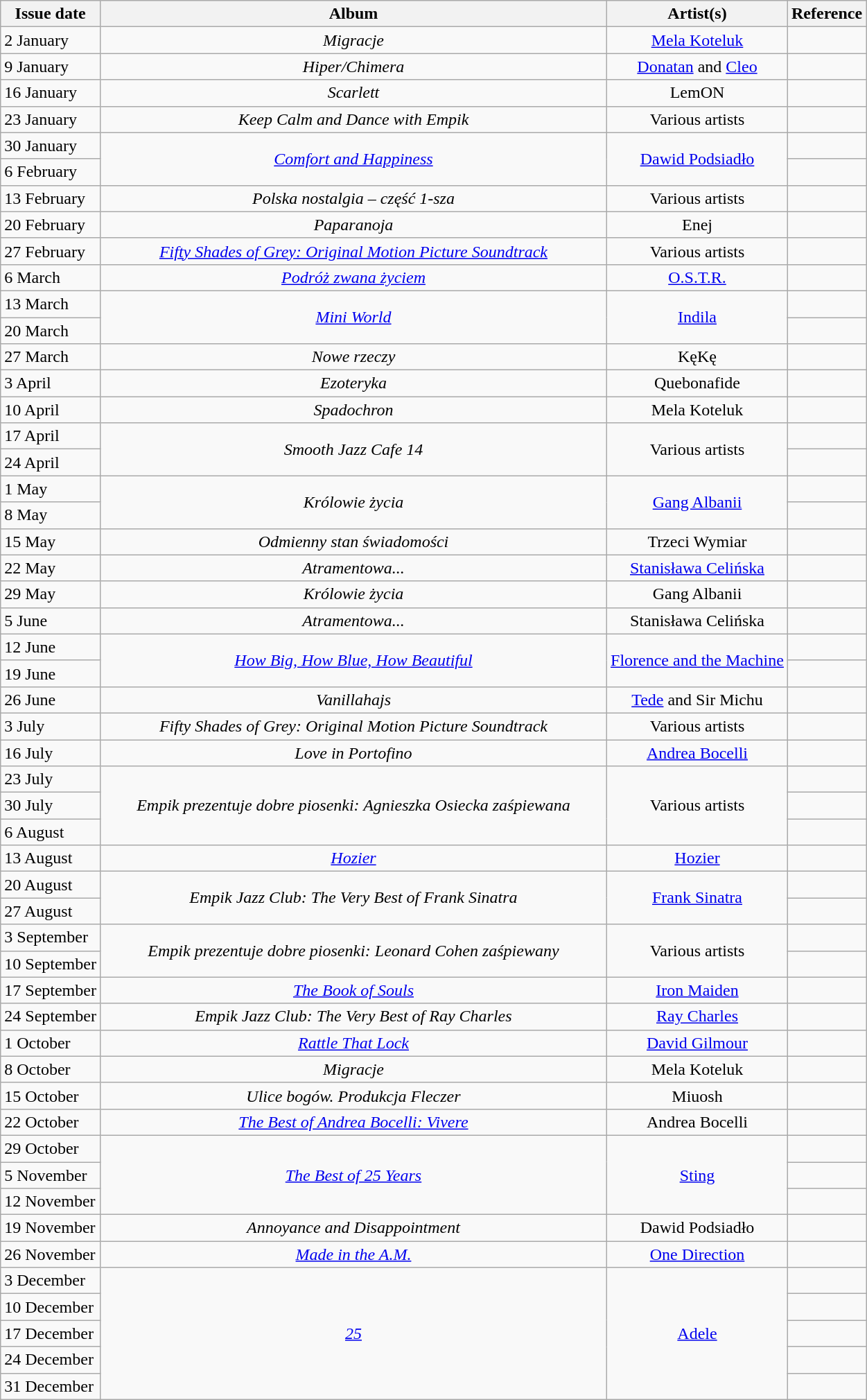<table class="wikitable">
<tr>
<th>Issue date</th>
<th style="width:30em;">Album</th>
<th>Artist(s)</th>
<th>Reference</th>
</tr>
<tr>
<td>2 January</td>
<td align="center"><em>Migracje</em></td>
<td align="center"><a href='#'>Mela Koteluk</a></td>
<td align="center"></td>
</tr>
<tr>
<td>9 January</td>
<td align="center"><em>Hiper/Chimera</em></td>
<td align="center"><a href='#'>Donatan</a> and <a href='#'>Cleo</a></td>
<td align="center"></td>
</tr>
<tr>
<td>16 January</td>
<td align="center"><em>Scarlett</em></td>
<td align="center">LemON</td>
<td align="center"></td>
</tr>
<tr>
<td>23 January</td>
<td align="center"><em>Keep Calm and Dance with Empik</em></td>
<td align="center">Various artists</td>
<td align="center"></td>
</tr>
<tr>
<td>30 January</td>
<td align="center" rowspan="2"><em><a href='#'>Comfort and Happiness</a></em></td>
<td align="center" rowspan="2"><a href='#'>Dawid Podsiadło</a></td>
<td align="center"></td>
</tr>
<tr>
<td>6 February</td>
<td align="center"></td>
</tr>
<tr>
<td>13 February</td>
<td align="center"><em>Polska nostalgia – część 1-sza</em></td>
<td align="center">Various artists</td>
<td align="center"></td>
</tr>
<tr>
<td>20 February</td>
<td align="center"><em>Paparanoja</em></td>
<td align="center">Enej</td>
<td align="center"></td>
</tr>
<tr>
<td>27 February</td>
<td align="center"><em><a href='#'>Fifty Shades of Grey: Original Motion Picture Soundtrack</a></em></td>
<td align="center">Various artists</td>
<td align="center"></td>
</tr>
<tr>
<td>6 March</td>
<td align="center"><em><a href='#'>Podróż zwana życiem</a></em></td>
<td align="center"><a href='#'>O.S.T.R.</a></td>
<td align="center"></td>
</tr>
<tr>
<td>13 March</td>
<td align="center" rowspan="2"><em><a href='#'>Mini World</a></em></td>
<td align="center" rowspan="2"><a href='#'>Indila</a></td>
<td align="center"></td>
</tr>
<tr>
<td>20 March</td>
<td align="center"></td>
</tr>
<tr>
<td>27 March</td>
<td align="center"><em>Nowe rzeczy</em></td>
<td align="center">KęKę</td>
<td align="center"></td>
</tr>
<tr>
<td>3 April</td>
<td align="center"><em>Ezoteryka</em></td>
<td align="center">Quebonafide</td>
<td align="center"></td>
</tr>
<tr>
<td>10 April</td>
<td align="center"><em>Spadochron</em></td>
<td align="center">Mela Koteluk</td>
<td align="center"></td>
</tr>
<tr>
<td>17 April</td>
<td align="center" rowspan="2"><em>Smooth Jazz Cafe 14</em></td>
<td align="center" rowspan="2">Various artists</td>
<td align="center"></td>
</tr>
<tr>
<td>24 April</td>
<td align="center"></td>
</tr>
<tr>
<td>1 May</td>
<td align="center" rowspan="2"><em>Królowie życia</em></td>
<td align="center" rowspan="2"><a href='#'>Gang Albanii</a></td>
<td align="center"></td>
</tr>
<tr>
<td>8 May</td>
<td align="center"></td>
</tr>
<tr>
<td>15 May</td>
<td align="center"><em>Odmienny stan świadomości</em></td>
<td align="center">Trzeci Wymiar</td>
<td align="center"></td>
</tr>
<tr>
<td>22 May</td>
<td align="center"><em>Atramentowa...</em></td>
<td align="center"><a href='#'>Stanisława Celińska</a></td>
<td align="center"></td>
</tr>
<tr>
<td>29 May</td>
<td align="center"><em>Królowie życia</em></td>
<td align="center">Gang Albanii</td>
<td align="center"></td>
</tr>
<tr>
<td>5 June</td>
<td align="center"><em>Atramentowa...</em></td>
<td align="center">Stanisława Celińska</td>
<td align="center"></td>
</tr>
<tr>
<td>12 June</td>
<td align="center" rowspan="2"><em><a href='#'>How Big, How Blue, How Beautiful</a></em></td>
<td align="center" rowspan="2"><a href='#'>Florence and the Machine</a></td>
<td align="center"></td>
</tr>
<tr>
<td>19 June</td>
<td align="center"></td>
</tr>
<tr>
<td>26 June</td>
<td align="center"><em>Vanillahajs</em></td>
<td align="center"><a href='#'>Tede</a> and Sir Michu</td>
<td align="center"></td>
</tr>
<tr>
<td>3 July</td>
<td align="center"><em>Fifty Shades of Grey: Original Motion Picture Soundtrack</em></td>
<td align="center">Various artists</td>
<td align="center"></td>
</tr>
<tr>
<td>16 July</td>
<td align="center"><em>Love in Portofino</em></td>
<td align="center"><a href='#'>Andrea Bocelli</a></td>
<td align="center"></td>
</tr>
<tr>
<td>23 July</td>
<td align="center" rowspan="3"><em>Empik prezentuje dobre piosenki: Agnieszka Osiecka zaśpiewana</em></td>
<td align="center" rowspan="3">Various artists</td>
<td align="center"></td>
</tr>
<tr>
<td>30 July</td>
<td align="center"></td>
</tr>
<tr>
<td>6 August</td>
<td align="center"></td>
</tr>
<tr>
<td>13 August</td>
<td align="center"><em><a href='#'>Hozier</a></em></td>
<td align="center"><a href='#'>Hozier</a></td>
<td align="center"></td>
</tr>
<tr>
<td>20 August</td>
<td align="center" rowspan="2"><em>Empik Jazz Club: The Very Best of Frank Sinatra</em></td>
<td align="center" rowspan="2"><a href='#'>Frank Sinatra</a></td>
<td align="center"></td>
</tr>
<tr>
<td>27 August</td>
<td align="center"></td>
</tr>
<tr>
<td>3 September</td>
<td align="center" rowspan="2"><em>Empik prezentuje dobre piosenki: Leonard Cohen zaśpiewany</em></td>
<td align="center" rowspan="2">Various artists</td>
<td align="center"></td>
</tr>
<tr>
<td>10 September</td>
<td align="center"></td>
</tr>
<tr>
<td>17 September</td>
<td align="center"><em><a href='#'>The Book of Souls</a></em></td>
<td align="center"><a href='#'>Iron Maiden</a></td>
<td align="center"></td>
</tr>
<tr>
<td>24 September</td>
<td align="center"><em>Empik Jazz Club: The Very Best of Ray Charles</em></td>
<td align="center"><a href='#'>Ray Charles</a></td>
<td align="center"></td>
</tr>
<tr>
<td>1 October</td>
<td align="center"><em><a href='#'>Rattle That Lock</a></em></td>
<td align="center"><a href='#'>David Gilmour</a></td>
<td align="center"></td>
</tr>
<tr>
<td>8 October</td>
<td align="center"><em>Migracje</em></td>
<td align="center">Mela Koteluk</td>
<td align="center"></td>
</tr>
<tr>
<td>15 October</td>
<td align="center"><em>Ulice bogów. Produkcja Fleczer</em></td>
<td align="center">Miuosh</td>
<td align="center"></td>
</tr>
<tr>
<td>22 October</td>
<td align="center"><em><a href='#'>The Best of Andrea Bocelli: Vivere</a></em></td>
<td align="center">Andrea Bocelli</td>
<td align="center"></td>
</tr>
<tr>
<td>29 October</td>
<td align="center" rowspan="3"><em><a href='#'>The Best of 25 Years</a></em></td>
<td align="center" rowspan="3"><a href='#'>Sting</a></td>
<td align="center"></td>
</tr>
<tr>
<td>5 November</td>
<td align="center"></td>
</tr>
<tr>
<td>12 November</td>
<td align="center"></td>
</tr>
<tr>
<td>19 November</td>
<td align="center"><em>Annoyance and Disappointment</em></td>
<td align="center">Dawid Podsiadło</td>
<td align="center"></td>
</tr>
<tr>
<td>26 November</td>
<td align="center"><em><a href='#'>Made in the A.M.</a></em></td>
<td align="center"><a href='#'>One Direction</a></td>
<td align="center"></td>
</tr>
<tr>
<td>3 December</td>
<td align="center" rowspan="5"><em><a href='#'>25</a></em></td>
<td align="center" rowspan="5"><a href='#'>Adele</a></td>
<td align="center"></td>
</tr>
<tr>
<td>10 December</td>
<td align="center"></td>
</tr>
<tr>
<td>17 December</td>
<td align="center"></td>
</tr>
<tr>
<td>24 December</td>
<td align="center"></td>
</tr>
<tr>
<td>31 December</td>
<td align="center"></td>
</tr>
</table>
